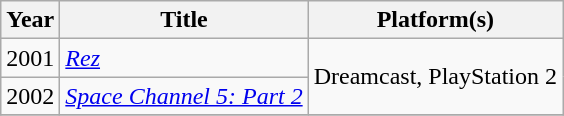<table class="wikitable sortable">
<tr>
<th>Year</th>
<th>Title</th>
<th>Platform(s)</th>
</tr>
<tr>
<td>2001</td>
<td><em><a href='#'>Rez</a></em></td>
<td rowspan="2">Dreamcast, PlayStation 2</td>
</tr>
<tr>
<td>2002</td>
<td><em><a href='#'>Space Channel 5: Part 2</a></em></td>
</tr>
<tr>
</tr>
</table>
